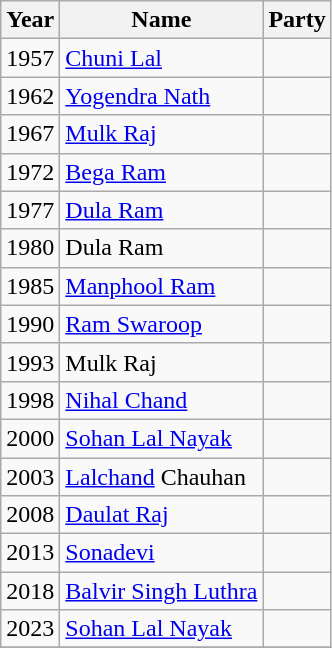<table class="wikitable sortable">
<tr>
<th>Year</th>
<th>Name</th>
<th colspan=2>Party</th>
</tr>
<tr>
<td>1957</td>
<td><a href='#'>Chuni Lal</a></td>
<td></td>
</tr>
<tr>
<td>1962</td>
<td><a href='#'>Yogendra Nath</a></td>
<td></td>
</tr>
<tr>
<td>1967</td>
<td><a href='#'>Mulk Raj</a></td>
<td></td>
</tr>
<tr>
<td>1972</td>
<td><a href='#'>Bega Ram</a></td>
<td></td>
</tr>
<tr>
<td>1977</td>
<td><a href='#'>Dula Ram</a></td>
<td></td>
</tr>
<tr>
<td>1980</td>
<td>Dula Ram</td>
<td></td>
</tr>
<tr>
<td>1985</td>
<td><a href='#'>Manphool Ram</a></td>
<td></td>
</tr>
<tr>
<td>1990</td>
<td><a href='#'>Ram Swaroop</a></td>
<td></td>
</tr>
<tr>
<td>1993</td>
<td>Mulk Raj</td>
<td></td>
</tr>
<tr>
<td>1998</td>
<td><a href='#'>Nihal Chand</a></td>
<td></td>
</tr>
<tr>
<td>2000</td>
<td><a href='#'>Sohan Lal Nayak</a></td>
<td></td>
</tr>
<tr>
<td>2003</td>
<td><a href='#'>Lalchand</a> Chauhan</td>
<td></td>
</tr>
<tr>
<td>2008</td>
<td><a href='#'>Daulat Raj</a></td>
<td></td>
</tr>
<tr>
<td>2013</td>
<td><a href='#'>Sonadevi</a></td>
<td></td>
</tr>
<tr>
<td>2018</td>
<td><a href='#'>Balvir Singh Luthra</a></td>
<td></td>
</tr>
<tr>
<td>2023</td>
<td><a href='#'>Sohan Lal Nayak</a></td>
<td></td>
</tr>
<tr>
</tr>
</table>
